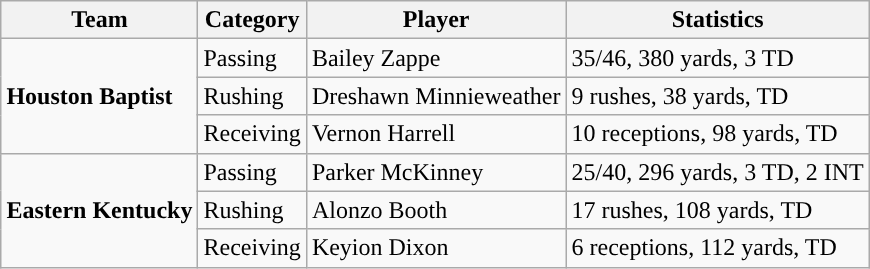<table class="wikitable" style="float: right;">
<tr>
<th>Team</th>
<th>Category</th>
<th>Player</th>
<th>Statistics</th>
</tr>
<tr>
<td rowspan=3><strong>Houston Baptist</strong></td>
<td>Passing</td>
<td>Bailey Zappe</td>
<td>35/46, 380 yards, 3 TD</td>
</tr>
<tr>
<td>Rushing</td>
<td>Dreshawn Minnieweather</td>
<td>9 rushes, 38 yards, TD</td>
</tr>
<tr>
<td>Receiving</td>
<td>Vernon Harrell</td>
<td>10 receptions, 98 yards, TD</td>
</tr>
<tr>
<td rowspan=3><strong>Eastern Kentucky</strong></td>
<td>Passing</td>
<td>Parker McKinney</td>
<td>25/40, 296 yards, 3 TD, 2 INT</td>
</tr>
<tr>
<td>Rushing</td>
<td>Alonzo Booth</td>
<td>17 rushes, 108 yards, TD</td>
</tr>
<tr>
<td>Receiving</td>
<td>Keyion Dixon</td>
<td>6 receptions, 112 yards, TD</td>
</tr>
</table>
